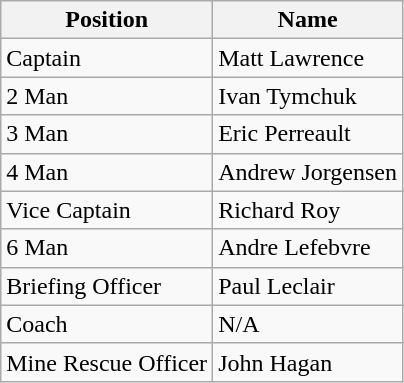<table class="wikitable">
<tr>
<th>Position</th>
<th>Name</th>
</tr>
<tr>
<td>Captain</td>
<td>Matt Lawrence</td>
</tr>
<tr>
<td>2 Man</td>
<td>Ivan Tymchuk</td>
</tr>
<tr>
<td>3 Man</td>
<td>Eric Perreault</td>
</tr>
<tr>
<td>4 Man</td>
<td>Andrew Jorgensen</td>
</tr>
<tr>
<td>Vice Captain</td>
<td>Richard Roy</td>
</tr>
<tr>
<td>6 Man</td>
<td>Andre Lefebvre</td>
</tr>
<tr>
<td>Briefing Officer</td>
<td>Paul Leclair</td>
</tr>
<tr>
<td>Coach</td>
<td>N/A</td>
</tr>
<tr>
<td>Mine Rescue Officer</td>
<td>John Hagan</td>
</tr>
</table>
